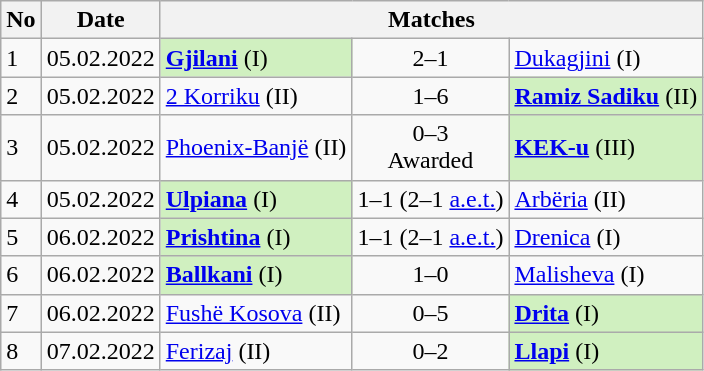<table class="wikitable">
<tr>
<th>No</th>
<th>Date</th>
<th colspan="3">Matches</th>
</tr>
<tr>
<td>1</td>
<td>05.02.2022</td>
<td style="background:#d0f0c0;"><strong><a href='#'>Gjilani</a></strong> (I)</td>
<td align="center">2–1</td>
<td><a href='#'>Dukagjini</a> (I)</td>
</tr>
<tr>
<td>2</td>
<td>05.02.2022</td>
<td><a href='#'>2 Korriku</a> (II)</td>
<td align="center">1–6</td>
<td style="background:#d0f0c0;"><strong><a href='#'>Ramiz Sadiku</a></strong> (II)</td>
</tr>
<tr>
<td>3</td>
<td>05.02.2022</td>
<td><a href='#'>Phoenix-Banjë</a> (II)</td>
<td align="center">0–3<br>Awarded</td>
<td style="background:#d0f0c0;"><a href='#'><strong>KEK-u</strong></a> (III)</td>
</tr>
<tr>
<td>4</td>
<td>05.02.2022</td>
<td style="background:#d0f0c0;"><strong><a href='#'>Ulpiana</a></strong> (I)</td>
<td align="center">1–1 (2–1 <a href='#'>a.e.t.</a>)</td>
<td><a href='#'>Arbëria</a> (II)</td>
</tr>
<tr>
<td>5</td>
<td>06.02.2022</td>
<td style="background:#d0f0c0;"><strong><a href='#'>Prishtina</a></strong> (I)</td>
<td align="center">1–1 (2–1 <a href='#'>a.e.t.</a>)</td>
<td><a href='#'>Drenica</a> (I)</td>
</tr>
<tr>
<td>6</td>
<td>06.02.2022</td>
<td style="background:#d0f0c0;"><strong><a href='#'>Ballkani</a></strong> (I)</td>
<td align="center">1–0</td>
<td><a href='#'>Malisheva</a> (I)</td>
</tr>
<tr>
<td>7</td>
<td>06.02.2022</td>
<td><a href='#'>Fushë Kosova</a> (II)</td>
<td align="center">0–5</td>
<td style="background:#d0f0c0;"><strong><a href='#'>Drita</a></strong> (I)</td>
</tr>
<tr>
<td>8</td>
<td>07.02.2022</td>
<td><a href='#'>Ferizaj</a> (II)</td>
<td align="center">0–2</td>
<td style="background:#d0f0c0;"><strong><a href='#'>Llapi</a></strong> (I)</td>
</tr>
</table>
